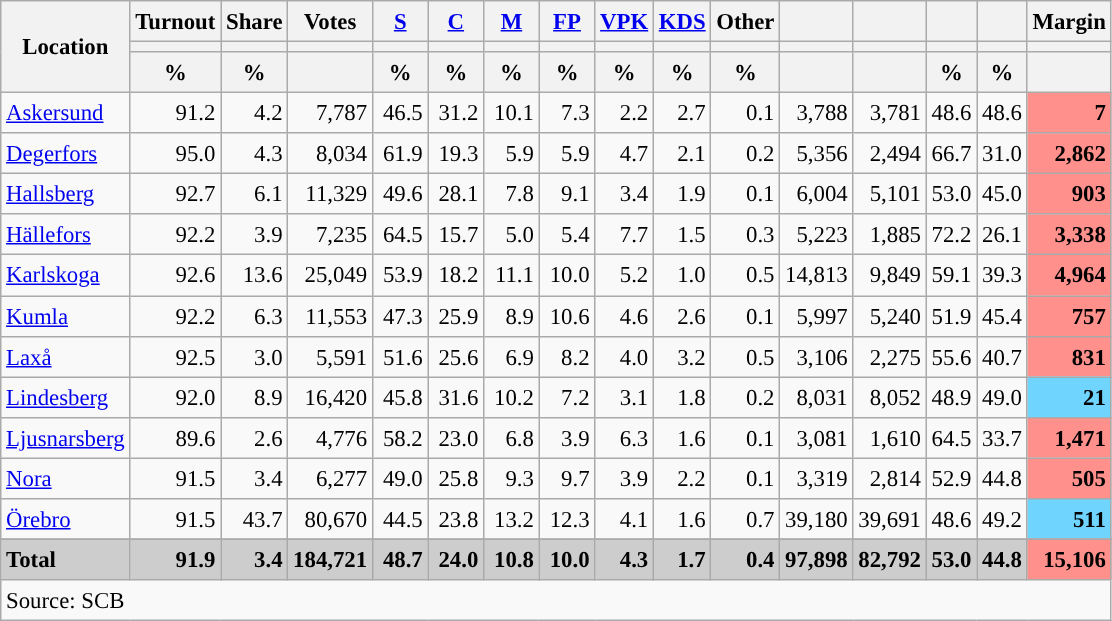<table class="wikitable sortable" style="text-align:right; font-size:95%; line-height:20px;">
<tr>
<th rowspan="3">Location</th>
<th>Turnout</th>
<th>Share</th>
<th>Votes</th>
<th width="30px" class="unsortable"><a href='#'>S</a></th>
<th width="30px" class="unsortable"><a href='#'>C</a></th>
<th width="30px" class="unsortable"><a href='#'>M</a></th>
<th width="30px" class="unsortable"><a href='#'>FP</a></th>
<th width="30px" class="unsortable"><a href='#'>VPK</a></th>
<th width="30px" class="unsortable"><a href='#'>KDS</a></th>
<th width="30px" class="unsortable">Other</th>
<th></th>
<th></th>
<th></th>
<th></th>
<th>Margin</th>
</tr>
<tr>
<th></th>
<th></th>
<th></th>
<th style="background:"></th>
<th style="background:"></th>
<th style="background:"></th>
<th style="background:"></th>
<th style="background:"></th>
<th style="background:"></th>
<th style="background:"></th>
<th style="background:"></th>
<th style="background:"></th>
<th style="background:"></th>
<th style="background:"></th>
<th></th>
</tr>
<tr>
<th data-sort-type="number">%</th>
<th data-sort-type="number">%</th>
<th></th>
<th data-sort-type="number">%</th>
<th data-sort-type="number">%</th>
<th data-sort-type="number">%</th>
<th data-sort-type="number">%</th>
<th data-sort-type="number">%</th>
<th data-sort-type="number">%</th>
<th data-sort-type="number">%</th>
<th data-sort-type="number"></th>
<th data-sort-type="number"></th>
<th data-sort-type="number">%</th>
<th data-sort-type="number">%</th>
<th data-sort-type="number"></th>
</tr>
<tr>
<td align=left><a href='#'>Askersund</a></td>
<td>91.2</td>
<td>4.2</td>
<td>7,787</td>
<td>46.5</td>
<td>31.2</td>
<td>10.1</td>
<td>7.3</td>
<td>2.2</td>
<td>2.7</td>
<td>0.1</td>
<td>3,788</td>
<td>3,781</td>
<td>48.6</td>
<td>48.6</td>
<td bgcolor=#ff908c><strong>7</strong></td>
</tr>
<tr>
<td align=left><a href='#'>Degerfors</a></td>
<td>95.0</td>
<td>4.3</td>
<td>8,034</td>
<td>61.9</td>
<td>19.3</td>
<td>5.9</td>
<td>5.9</td>
<td>4.7</td>
<td>2.1</td>
<td>0.2</td>
<td>5,356</td>
<td>2,494</td>
<td>66.7</td>
<td>31.0</td>
<td bgcolor=#ff908c><strong>2,862</strong></td>
</tr>
<tr>
<td align=left><a href='#'>Hallsberg</a></td>
<td>92.7</td>
<td>6.1</td>
<td>11,329</td>
<td>49.6</td>
<td>28.1</td>
<td>7.8</td>
<td>9.1</td>
<td>3.4</td>
<td>1.9</td>
<td>0.1</td>
<td>6,004</td>
<td>5,101</td>
<td>53.0</td>
<td>45.0</td>
<td bgcolor=#ff908c><strong>903</strong></td>
</tr>
<tr>
<td align=left><a href='#'>Hällefors</a></td>
<td>92.2</td>
<td>3.9</td>
<td>7,235</td>
<td>64.5</td>
<td>15.7</td>
<td>5.0</td>
<td>5.4</td>
<td>7.7</td>
<td>1.5</td>
<td>0.3</td>
<td>5,223</td>
<td>1,885</td>
<td>72.2</td>
<td>26.1</td>
<td bgcolor=#ff908c><strong>3,338</strong></td>
</tr>
<tr>
<td align=left><a href='#'>Karlskoga</a></td>
<td>92.6</td>
<td>13.6</td>
<td>25,049</td>
<td>53.9</td>
<td>18.2</td>
<td>11.1</td>
<td>10.0</td>
<td>5.2</td>
<td>1.0</td>
<td>0.5</td>
<td>14,813</td>
<td>9,849</td>
<td>59.1</td>
<td>39.3</td>
<td bgcolor=#ff908c><strong>4,964</strong></td>
</tr>
<tr>
<td align=left><a href='#'>Kumla</a></td>
<td>92.2</td>
<td>6.3</td>
<td>11,553</td>
<td>47.3</td>
<td>25.9</td>
<td>8.9</td>
<td>10.6</td>
<td>4.6</td>
<td>2.6</td>
<td>0.1</td>
<td>5,997</td>
<td>5,240</td>
<td>51.9</td>
<td>45.4</td>
<td bgcolor=#ff908c><strong>757</strong></td>
</tr>
<tr>
<td align=left><a href='#'>Laxå</a></td>
<td>92.5</td>
<td>3.0</td>
<td>5,591</td>
<td>51.6</td>
<td>25.6</td>
<td>6.9</td>
<td>8.2</td>
<td>4.0</td>
<td>3.2</td>
<td>0.5</td>
<td>3,106</td>
<td>2,275</td>
<td>55.6</td>
<td>40.7</td>
<td bgcolor=#ff908c><strong>831</strong></td>
</tr>
<tr>
<td align=left><a href='#'>Lindesberg</a></td>
<td>92.0</td>
<td>8.9</td>
<td>16,420</td>
<td>45.8</td>
<td>31.6</td>
<td>10.2</td>
<td>7.2</td>
<td>3.1</td>
<td>1.8</td>
<td>0.2</td>
<td>8,031</td>
<td>8,052</td>
<td>48.9</td>
<td>49.0</td>
<td bgcolor=#6fd5fe><strong>21</strong></td>
</tr>
<tr>
<td align=left><a href='#'>Ljusnarsberg</a></td>
<td>89.6</td>
<td>2.6</td>
<td>4,776</td>
<td>58.2</td>
<td>23.0</td>
<td>6.8</td>
<td>3.9</td>
<td>6.3</td>
<td>1.6</td>
<td>0.1</td>
<td>3,081</td>
<td>1,610</td>
<td>64.5</td>
<td>33.7</td>
<td bgcolor=#ff908c><strong>1,471</strong></td>
</tr>
<tr>
<td align=left><a href='#'>Nora</a></td>
<td>91.5</td>
<td>3.4</td>
<td>6,277</td>
<td>49.0</td>
<td>25.8</td>
<td>9.3</td>
<td>9.7</td>
<td>3.9</td>
<td>2.2</td>
<td>0.1</td>
<td>3,319</td>
<td>2,814</td>
<td>52.9</td>
<td>44.8</td>
<td bgcolor=#ff908c><strong>505</strong></td>
</tr>
<tr>
<td align=left><a href='#'>Örebro</a></td>
<td>91.5</td>
<td>43.7</td>
<td>80,670</td>
<td>44.5</td>
<td>23.8</td>
<td>13.2</td>
<td>12.3</td>
<td>4.1</td>
<td>1.6</td>
<td>0.7</td>
<td>39,180</td>
<td>39,691</td>
<td>48.6</td>
<td>49.2</td>
<td bgcolor=#6fd5fe><strong>511</strong></td>
</tr>
<tr>
</tr>
<tr style="background:#CDCDCD;">
<td align=left><strong>Total</strong></td>
<td><strong>91.9</strong></td>
<td><strong>3.4</strong></td>
<td><strong>184,721</strong></td>
<td><strong>48.7</strong></td>
<td><strong>24.0</strong></td>
<td><strong>10.8</strong></td>
<td><strong>10.0</strong></td>
<td><strong>4.3</strong></td>
<td><strong>1.7</strong></td>
<td><strong>0.4</strong></td>
<td><strong>97,898</strong></td>
<td><strong>82,792</strong></td>
<td><strong>53.0</strong></td>
<td><strong>44.8</strong></td>
<td bgcolor=#ff908c><strong>15,106</strong></td>
</tr>
<tr>
<td align=left colspan=16>Source: SCB </td>
</tr>
</table>
